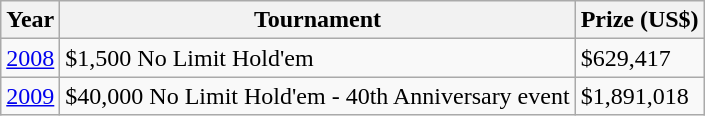<table class="wikitable">
<tr>
<th>Year</th>
<th>Tournament</th>
<th>Prize (US$)</th>
</tr>
<tr>
<td><a href='#'>2008</a></td>
<td>$1,500 No Limit Hold'em</td>
<td>$629,417</td>
</tr>
<tr>
<td><a href='#'>2009</a></td>
<td>$40,000 No Limit Hold'em - 40th Anniversary event</td>
<td>$1,891,018</td>
</tr>
</table>
